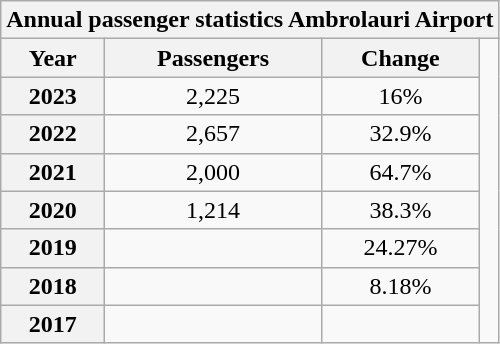<table class="wikitable" style="text-align: center;">
<tr>
<th colspan=4>Annual passenger statistics Ambrolauri Airport</th>
</tr>
<tr>
<th>Year</th>
<th>Passengers</th>
<th>Change</th>
<td rowspan=30></td>
</tr>
<tr>
<th>2023</th>
<td>2,225</td>
<td>16%</td>
</tr>
<tr>
<th>2022</th>
<td>2,657</td>
<td>32.9%</td>
</tr>
<tr>
<th>2021</th>
<td>2,000</td>
<td>64.7%</td>
</tr>
<tr>
<th>2020</th>
<td>1,214</td>
<td>38.3%</td>
</tr>
<tr>
<th>2019</th>
<td></td>
<td>24.27%</td>
</tr>
<tr>
<th>2018</th>
<td></td>
<td>8.18%</td>
</tr>
<tr>
<th>2017</th>
<td></td>
<td></td>
</tr>
</table>
